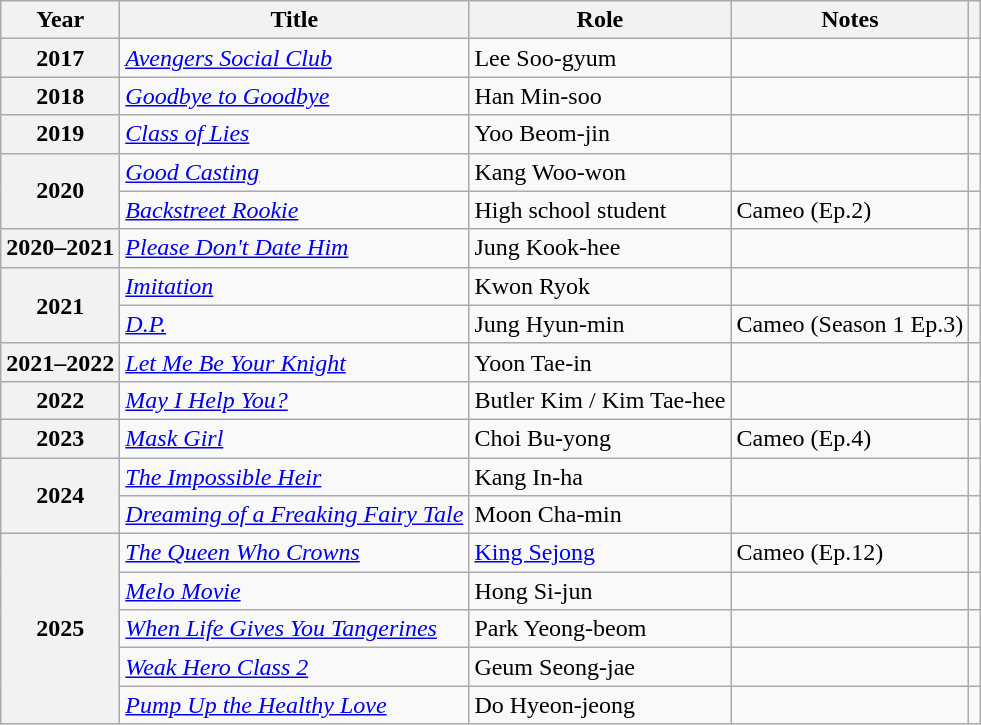<table class="wikitable plainrowheaders">
<tr>
<th scope="col">Year</th>
<th scope="col">Title</th>
<th scope="col">Role</th>
<th scope="col" class="unsortable">Notes</th>
<th scope="col" class="unsortable"></th>
</tr>
<tr>
<th scope="row">2017</th>
<td><em><a href='#'>Avengers Social Club</a></em></td>
<td>Lee Soo-gyum</td>
<td></td>
<td style="text-align:center"></td>
</tr>
<tr>
<th scope="row">2018</th>
<td><em><a href='#'>Goodbye to Goodbye</a></em></td>
<td>Han Min-soo</td>
<td></td>
<td style="text-align:center"></td>
</tr>
<tr>
<th scope="row">2019</th>
<td><em><a href='#'>Class of Lies</a></em></td>
<td>Yoo Beom-jin</td>
<td style="text-align:center"></td>
</tr>
<tr>
<th scope="row" rowspan="2">2020</th>
<td><em><a href='#'>Good Casting</a></em></td>
<td>Kang Woo-won</td>
<td></td>
<td style="text-align:center"></td>
</tr>
<tr>
<td><em><a href='#'>Backstreet Rookie</a></em></td>
<td>High school student</td>
<td>Cameo (Ep.2)</td>
<td style="text-align:center"></td>
</tr>
<tr>
<th scope="row">2020–2021</th>
<td><em><a href='#'>Please Don't Date Him</a></em></td>
<td>Jung Kook-hee</td>
<td></td>
<td style="text-align:center"></td>
</tr>
<tr>
<th scope="row" rowspan="2">2021</th>
<td><em><a href='#'>Imitation</a></em></td>
<td>Kwon Ryok</td>
<td></td>
<td style="text-align:center"></td>
</tr>
<tr>
<td><em><a href='#'>D.P.</a></em></td>
<td>Jung Hyun-min</td>
<td>Cameo (Season 1 Ep.3)</td>
<td style="text-align:center"></td>
</tr>
<tr>
<th scope="row">2021–2022</th>
<td><em><a href='#'>Let Me Be Your Knight</a></em></td>
<td>Yoon Tae-in</td>
<td></td>
<td style="text-align:center"></td>
</tr>
<tr>
<th scope="row">2022</th>
<td><em><a href='#'>May I Help You?</a></em></td>
<td>Butler Kim / Kim Tae-hee</td>
<td></td>
<td style="text-align:center"></td>
</tr>
<tr>
<th scope="row">2023</th>
<td><em><a href='#'>Mask Girl</a></em></td>
<td>Choi Bu-yong</td>
<td>Cameo (Ep.4)</td>
<td style="text-align:center"></td>
</tr>
<tr>
<th scope="row" rowspan="2">2024</th>
<td><em><a href='#'>The Impossible Heir</a></em></td>
<td>Kang In-ha</td>
<td></td>
<td style="text-align:center"></td>
</tr>
<tr>
<td><em><a href='#'>Dreaming of a Freaking Fairy Tale</a></em></td>
<td>Moon Cha-min</td>
<td></td>
<td style="text-align:center"></td>
</tr>
<tr>
<th scope="row" rowspan="5">2025</th>
<td><em><a href='#'>The Queen Who Crowns</a></em></td>
<td><a href='#'>King Sejong</a></td>
<td>Cameo (Ep.12)</td>
<td style="text-align:center"></td>
</tr>
<tr>
<td><em><a href='#'>Melo Movie</a></em></td>
<td>Hong Si-jun</td>
<td></td>
<td style="text-align:center"></td>
</tr>
<tr>
<td><em><a href='#'>When Life Gives You Tangerines</a></em></td>
<td>Park Yeong-beom</td>
<td></td>
<td style="text-align:center"></td>
</tr>
<tr>
<td><em><a href='#'>Weak Hero Class 2</a></em></td>
<td>Geum Seong-jae</td>
<td></td>
<td style="text-align:center"></td>
</tr>
<tr>
<td><em><a href='#'>Pump Up the Healthy Love</a></em></td>
<td>Do Hyeon-jeong</td>
<td></td>
<td style="text-align:center"></td>
</tr>
</table>
